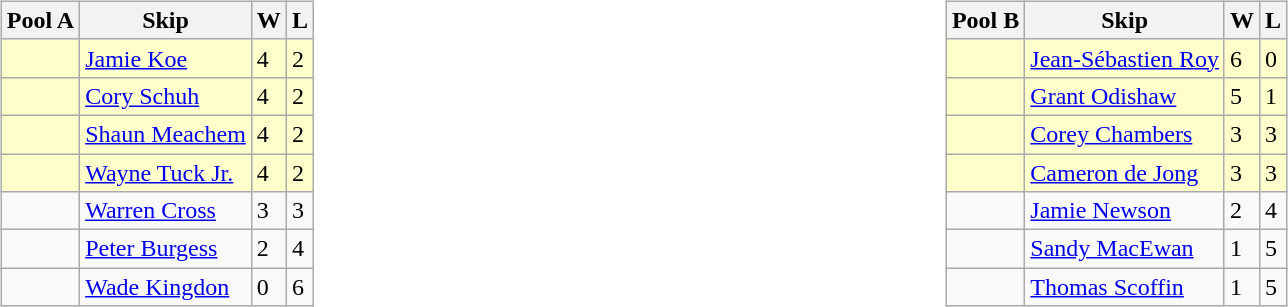<table>
<tr>
<td valign=top width=10%><br><table class="wikitable">
<tr>
<th>Pool A</th>
<th>Skip</th>
<th>W</th>
<th>L</th>
</tr>
<tr bgcolor=#ffffcc>
<td></td>
<td><a href='#'>Jamie Koe</a></td>
<td>4</td>
<td>2</td>
</tr>
<tr bgcolor=#ffffcc>
<td></td>
<td><a href='#'>Cory Schuh</a></td>
<td>4</td>
<td>2</td>
</tr>
<tr bgcolor=#ffffcc>
<td></td>
<td><a href='#'>Shaun Meachem</a></td>
<td>4</td>
<td>2</td>
</tr>
<tr bgcolor=#ffffcc>
<td></td>
<td><a href='#'>Wayne Tuck Jr.</a></td>
<td>4</td>
<td>2</td>
</tr>
<tr>
<td></td>
<td><a href='#'>Warren Cross</a></td>
<td>3</td>
<td>3</td>
</tr>
<tr>
<td></td>
<td><a href='#'>Peter Burgess</a></td>
<td>2</td>
<td>4</td>
</tr>
<tr>
<td></td>
<td><a href='#'>Wade Kingdon</a></td>
<td>0</td>
<td>6</td>
</tr>
</table>
</td>
<td valign=top width=10%><br><table class="wikitable">
<tr>
<th>Pool B</th>
<th>Skip</th>
<th>W</th>
<th>L</th>
</tr>
<tr bgcolor=#ffffcc>
<td></td>
<td><a href='#'>Jean-Sébastien Roy</a></td>
<td>6</td>
<td>0</td>
</tr>
<tr bgcolor=#ffffcc>
<td></td>
<td><a href='#'>Grant Odishaw</a></td>
<td>5</td>
<td>1</td>
</tr>
<tr bgcolor=#ffffcc>
<td></td>
<td><a href='#'>Corey Chambers</a></td>
<td>3</td>
<td>3</td>
</tr>
<tr bgcolor=#ffffcc>
<td></td>
<td><a href='#'>Cameron de Jong</a></td>
<td>3</td>
<td>3</td>
</tr>
<tr>
<td></td>
<td><a href='#'>Jamie Newson</a></td>
<td>2</td>
<td>4</td>
</tr>
<tr>
<td></td>
<td><a href='#'>Sandy MacEwan</a></td>
<td>1</td>
<td>5</td>
</tr>
<tr>
<td></td>
<td><a href='#'>Thomas Scoffin</a></td>
<td>1</td>
<td>5</td>
</tr>
</table>
</td>
</tr>
</table>
